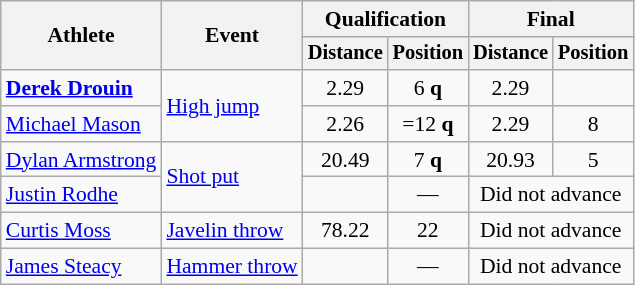<table class=wikitable style="font-size:90%">
<tr>
<th rowspan="2">Athlete</th>
<th rowspan="2">Event</th>
<th colspan="2">Qualification</th>
<th colspan="2">Final</th>
</tr>
<tr style="font-size:95%">
<th>Distance</th>
<th>Position</th>
<th>Distance</th>
<th>Position</th>
</tr>
<tr align=center>
<td align=left><strong><a href='#'>Derek Drouin</a></strong></td>
<td align=left rowspan=2><a href='#'>High jump</a></td>
<td>2.29</td>
<td>6 <strong>q</strong></td>
<td>2.29</td>
<td></td>
</tr>
<tr align=center>
<td align=left><a href='#'>Michael Mason</a></td>
<td>2.26</td>
<td>=12 <strong>q</strong></td>
<td>2.29</td>
<td>8</td>
</tr>
<tr align=center>
<td align=left><a href='#'>Dylan Armstrong</a></td>
<td align=left rowspan=2><a href='#'>Shot put</a></td>
<td>20.49</td>
<td>7 <strong>q</strong></td>
<td>20.93</td>
<td>5</td>
</tr>
<tr align=center>
<td align=left><a href='#'>Justin Rodhe</a></td>
<td></td>
<td>—</td>
<td colspan=2>Did not advance</td>
</tr>
<tr align=center>
<td align=left><a href='#'>Curtis Moss</a></td>
<td align=left><a href='#'>Javelin throw</a></td>
<td>78.22</td>
<td>22</td>
<td colspan=2>Did not advance</td>
</tr>
<tr align=center>
<td align=left><a href='#'>James Steacy</a></td>
<td align=left><a href='#'>Hammer throw</a></td>
<td></td>
<td>—</td>
<td colspan=2>Did not advance</td>
</tr>
</table>
